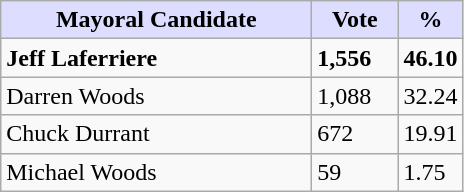<table class="wikitable">
<tr>
<th style="background:#ddf; width:200px;">Mayoral Candidate</th>
<th style="background:#ddf; width:50px;">Vote</th>
<th style="background:#ddf; width:30px;">%</th>
</tr>
<tr>
<td><strong>Jeff Laferriere</strong></td>
<td><strong>1,556</strong></td>
<td><strong>46.10</strong></td>
</tr>
<tr>
<td>Darren Woods</td>
<td>1,088</td>
<td>32.24</td>
</tr>
<tr>
<td>Chuck Durrant</td>
<td>672</td>
<td>19.91</td>
</tr>
<tr>
<td>Michael Woods</td>
<td>59</td>
<td>1.75</td>
</tr>
</table>
